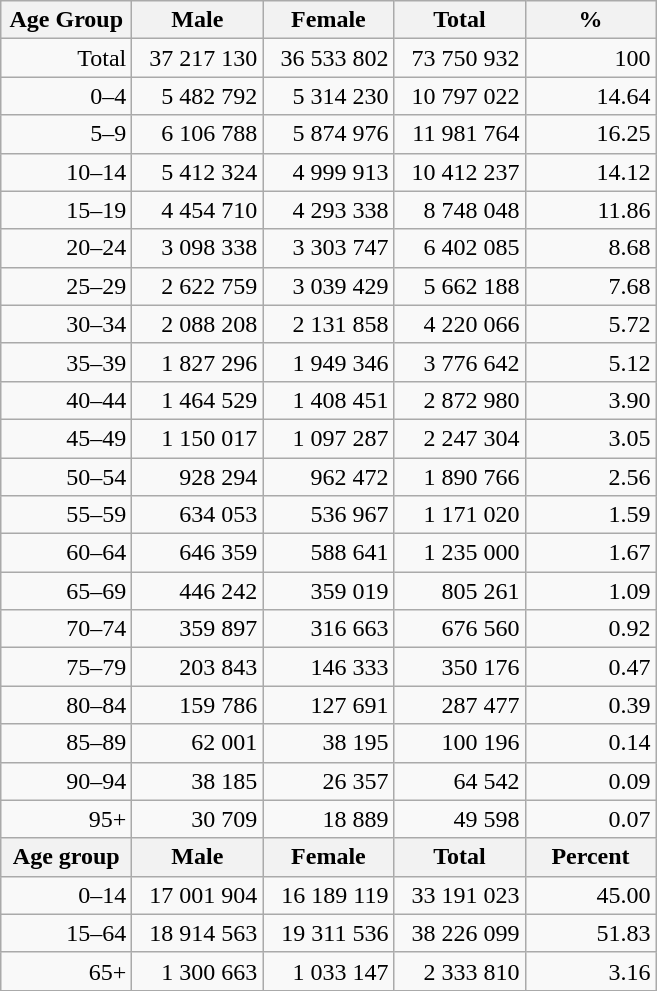<table class="wikitable">
<tr>
<th width="80pt">Age Group</th>
<th width="80pt">Male</th>
<th width="80pt">Female</th>
<th width="80pt">Total</th>
<th width="80pt">%</th>
</tr>
<tr>
<td align="right">Total</td>
<td align="right">37 217 130</td>
<td align="right">36 533 802</td>
<td align="right">73 750 932</td>
<td align="right">100</td>
</tr>
<tr>
<td align="right">0–4</td>
<td align="right">5 482 792</td>
<td align="right">5 314 230</td>
<td align="right">10 797 022</td>
<td align="right">14.64</td>
</tr>
<tr>
<td align="right">5–9</td>
<td align="right">6 106 788</td>
<td align="right">5 874 976</td>
<td align="right">11 981 764</td>
<td align="right">16.25</td>
</tr>
<tr>
<td align="right">10–14</td>
<td align="right">5 412 324</td>
<td align="right">4 999 913</td>
<td align="right">10 412 237</td>
<td align="right">14.12</td>
</tr>
<tr>
<td align="right">15–19</td>
<td align="right">4 454 710</td>
<td align="right">4 293 338</td>
<td align="right">8 748 048</td>
<td align="right">11.86</td>
</tr>
<tr>
<td align="right">20–24</td>
<td align="right">3 098 338</td>
<td align="right">3 303 747</td>
<td align="right">6 402 085</td>
<td align="right">8.68</td>
</tr>
<tr>
<td align="right">25–29</td>
<td align="right">2 622 759</td>
<td align="right">3 039 429</td>
<td align="right">5 662 188</td>
<td align="right">7.68</td>
</tr>
<tr>
<td align="right">30–34</td>
<td align="right">2 088 208</td>
<td align="right">2 131 858</td>
<td align="right">4 220 066</td>
<td align="right">5.72</td>
</tr>
<tr>
<td align="right">35–39</td>
<td align="right">1 827 296</td>
<td align="right">1 949 346</td>
<td align="right">3 776 642</td>
<td align="right">5.12</td>
</tr>
<tr>
<td align="right">40–44</td>
<td align="right">1 464 529</td>
<td align="right">1 408 451</td>
<td align="right">2 872 980</td>
<td align="right">3.90</td>
</tr>
<tr>
<td align="right">45–49</td>
<td align="right">1 150 017</td>
<td align="right">1 097 287</td>
<td align="right">2 247 304</td>
<td align="right">3.05</td>
</tr>
<tr>
<td align="right">50–54</td>
<td align="right">928 294</td>
<td align="right">962 472</td>
<td align="right">1 890 766</td>
<td align="right">2.56</td>
</tr>
<tr>
<td align="right">55–59</td>
<td align="right">634 053</td>
<td align="right">536 967</td>
<td align="right">1 171 020</td>
<td align="right">1.59</td>
</tr>
<tr>
<td align="right">60–64</td>
<td align="right">646 359</td>
<td align="right">588 641</td>
<td align="right">1 235 000</td>
<td align="right">1.67</td>
</tr>
<tr>
<td align="right">65–69</td>
<td align="right">446 242</td>
<td align="right">359 019</td>
<td align="right">805 261</td>
<td align="right">1.09</td>
</tr>
<tr>
<td align="right">70–74</td>
<td align="right">359 897</td>
<td align="right">316 663</td>
<td align="right">676 560</td>
<td align="right">0.92</td>
</tr>
<tr>
<td align="right">75–79</td>
<td align="right">203 843</td>
<td align="right">146 333</td>
<td align="right">350 176</td>
<td align="right">0.47</td>
</tr>
<tr>
<td align="right">80–84</td>
<td align="right">159 786</td>
<td align="right">127 691</td>
<td align="right">287 477</td>
<td align="right">0.39</td>
</tr>
<tr>
<td align="right">85–89</td>
<td align="right">62 001</td>
<td align="right">38 195</td>
<td align="right">100 196</td>
<td align="right">0.14</td>
</tr>
<tr>
<td align="right">90–94</td>
<td align="right">38 185</td>
<td align="right">26 357</td>
<td align="right">64 542</td>
<td align="right">0.09</td>
</tr>
<tr>
<td align="right">95+</td>
<td align="right">30 709</td>
<td align="right">18 889</td>
<td align="right">49 598</td>
<td align="right">0.07</td>
</tr>
<tr>
<th width="50">Age group</th>
<th width="80pt">Male</th>
<th width="80">Female</th>
<th width="80">Total</th>
<th width="50">Percent</th>
</tr>
<tr>
<td align="right">0–14</td>
<td align="right">17 001 904</td>
<td align="right">16 189 119</td>
<td align="right">33 191 023</td>
<td align="right">45.00</td>
</tr>
<tr>
<td align="right">15–64</td>
<td align="right">18 914 563</td>
<td align="right">19 311 536</td>
<td align="right">38 226 099</td>
<td align="right">51.83</td>
</tr>
<tr>
<td align="right">65+</td>
<td align="right">1 300 663</td>
<td align="right">1 033 147</td>
<td align="right">2 333 810</td>
<td align="right">3.16</td>
</tr>
<tr>
</tr>
</table>
